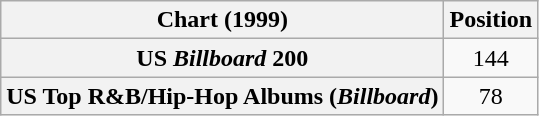<table class="wikitable sortable plainrowheaders" style="text-align:center">
<tr>
<th scope="col">Chart (1999)</th>
<th scope="col">Position</th>
</tr>
<tr>
<th scope="row">US <em>Billboard</em> 200</th>
<td>144</td>
</tr>
<tr>
<th scope="row">US Top R&B/Hip-Hop Albums (<em>Billboard</em>)</th>
<td>78</td>
</tr>
</table>
